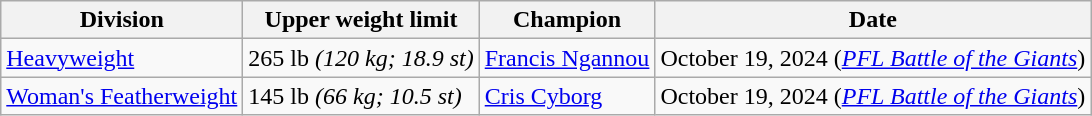<table class="wikitable">
<tr>
<th>Division</th>
<th>Upper weight limit</th>
<th>Champion</th>
<th>Date</th>
</tr>
<tr>
<td><a href='#'>Heavyweight</a></td>
<td>265 lb <em>(120 kg; 18.9 st)</em></td>
<td><a href='#'>Francis Ngannou</a></td>
<td>October 19, 2024 (<em><a href='#'>PFL Battle of the Giants</a></em>)</td>
</tr>
<tr>
<td><a href='#'>Woman's Featherweight</a></td>
<td>145 lb <em>(66 kg; 10.5 st)</em></td>
<td><a href='#'>Cris Cyborg</a></td>
<td>October 19, 2024 (<em><a href='#'>PFL Battle of the Giants</a></em>)</td>
</tr>
</table>
